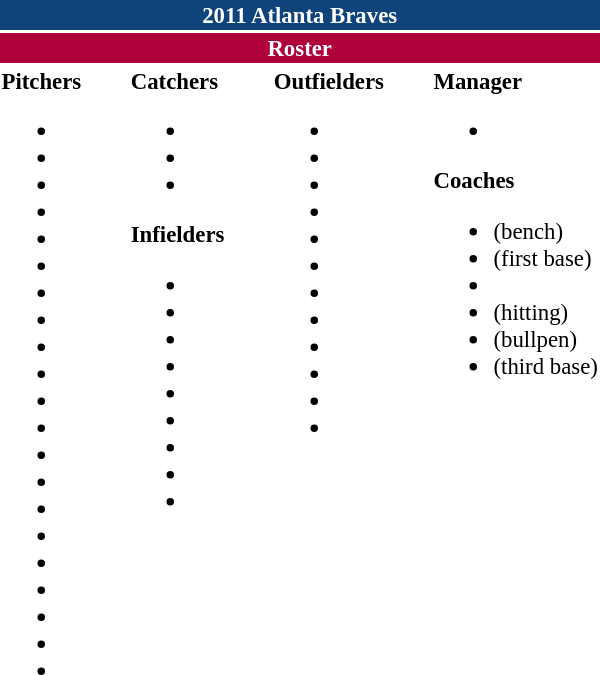<table class="toccolours" style="font-size: 95%;">
<tr>
<th colspan="10" style="background:#0f437c; color:#fff; text-align:center;">2011 Atlanta Braves</th>
</tr>
<tr>
<td colspan="10" style="background:#af0039; color:white; text-align:center;"><strong>Roster</strong></td>
</tr>
<tr>
<td valign="top"><strong>Pitchers</strong><br><ul><li></li><li></li><li></li><li></li><li></li><li></li><li></li><li></li><li></li><li></li><li></li><li></li><li></li><li></li><li></li><li></li><li></li><li></li><li></li><li></li><li></li></ul></td>
<td style="width:25px;"></td>
<td valign="top"><strong>Catchers</strong><br><ul><li></li><li></li><li></li></ul><strong>Infielders</strong><ul><li></li><li></li><li></li><li></li><li></li><li></li><li></li><li></li><li></li></ul></td>
<td style="width:25px;"></td>
<td valign="top"><strong>Outfielders</strong><br><ul><li></li><li></li><li></li><li></li><li></li><li></li><li></li><li></li><li></li><li></li><li></li><li></li></ul></td>
<td style="width:25px;"></td>
<td valign="top"><strong>Manager</strong><br><ul><li></li></ul><strong>Coaches</strong><ul><li> (bench)</li><li> (first base)</li><li></li><li> (hitting)</li><li> (bullpen)</li><li> (third base)</li></ul></td>
</tr>
</table>
